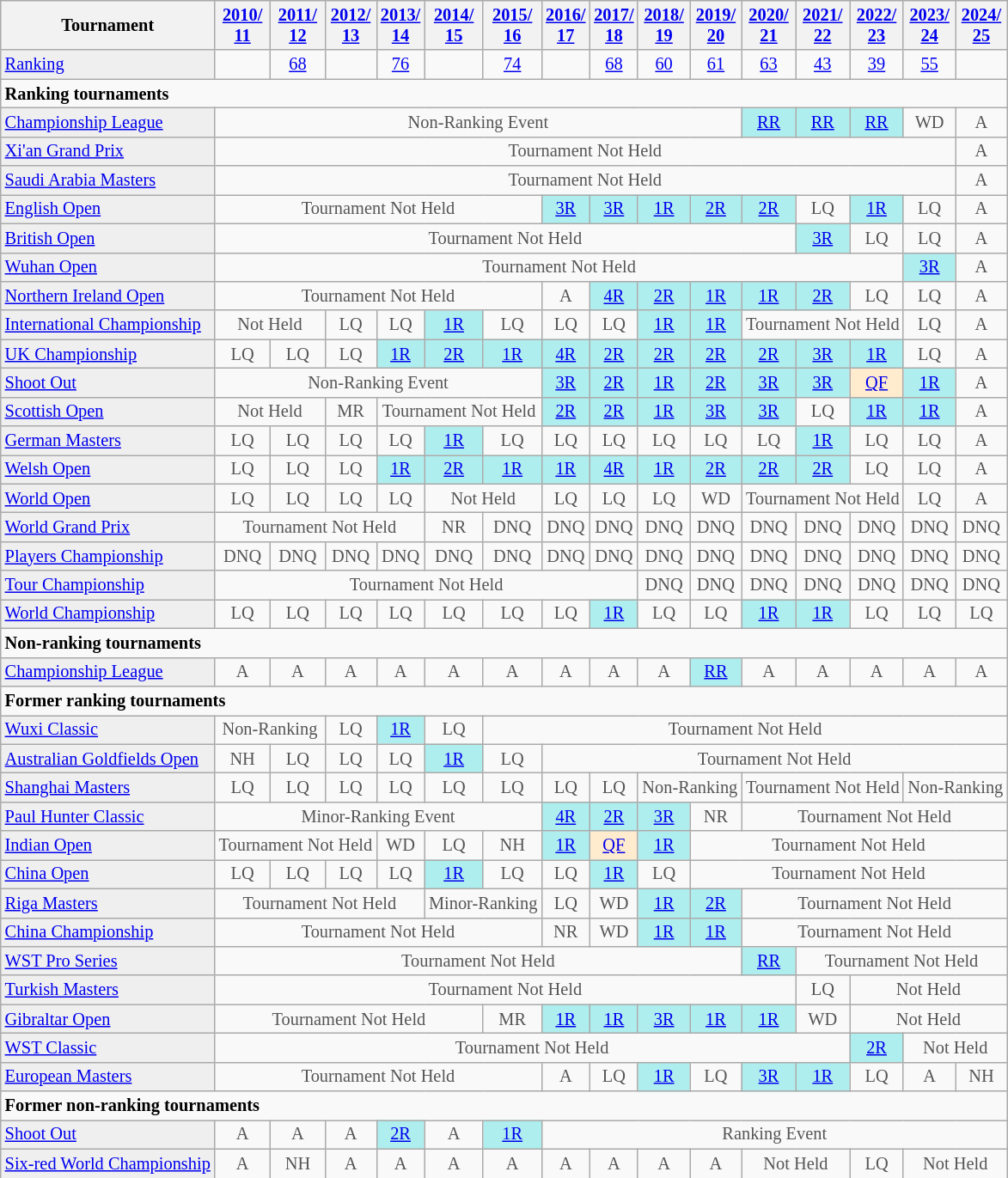<table class="wikitable" style="font-size:85%;">
<tr>
<th>Tournament</th>
<th><a href='#'>2010/<br>11</a></th>
<th><a href='#'>2011/<br>12</a></th>
<th><a href='#'>2012/<br>13</a></th>
<th><a href='#'>2013/<br>14</a></th>
<th><a href='#'>2014/<br>15</a></th>
<th><a href='#'>2015/<br>16</a></th>
<th><a href='#'>2016/<br>17</a></th>
<th><a href='#'>2017/<br>18</a></th>
<th><a href='#'>2018/<br>19</a></th>
<th><a href='#'>2019/<br>20</a></th>
<th><a href='#'>2020/<br>21</a></th>
<th><a href='#'>2021/<br>22</a></th>
<th><a href='#'>2022/<br>23</a></th>
<th><a href='#'>2023/<br>24</a></th>
<th><a href='#'>2024/<br>25</a></th>
</tr>
<tr>
<td style="background:#EFEFEF;"><a href='#'>Ranking</a></td>
<td align="center"></td>
<td align="center"><a href='#'>68</a></td>
<td align="center"></td>
<td align="center"><a href='#'>76</a></td>
<td align="center"></td>
<td align="center"><a href='#'>74</a></td>
<td align="center"></td>
<td align="center"><a href='#'>68</a></td>
<td align="center"><a href='#'>60</a></td>
<td align="center"><a href='#'>61</a></td>
<td align="center"><a href='#'>63</a></td>
<td align="center"><a href='#'>43</a></td>
<td align="center"><a href='#'>39</a></td>
<td align="center"><a href='#'>55</a></td>
<td align="center"></td>
</tr>
<tr>
<td colspan="20"><strong>Ranking tournaments</strong></td>
</tr>
<tr>
<td style="background:#EFEFEF;"><a href='#'>Championship League</a></td>
<td align="center" colspan="10" style="color:#555555;">Non-Ranking Event</td>
<td align="center" style="background:#afeeee;"><a href='#'>RR</a></td>
<td align="center" style="background:#afeeee;"><a href='#'>RR</a></td>
<td align="center" style="background:#afeeee;"><a href='#'>RR</a></td>
<td align="center" style="color:#555555;">WD</td>
<td align="center" style="color:#555555;">A</td>
</tr>
<tr>
<td style="background:#EFEFEF;"><a href='#'>Xi'an Grand Prix</a></td>
<td align="center" colspan="14" style="color:#555555;">Tournament Not Held</td>
<td align="center" style="color:#555555;">A</td>
</tr>
<tr>
<td style="background:#EFEFEF;"><a href='#'>Saudi Arabia Masters</a></td>
<td align="center" colspan="14" style="color:#555555;">Tournament Not Held</td>
<td align="center" style="color:#555555;">A</td>
</tr>
<tr>
<td style="background:#EFEFEF;"><a href='#'>English Open</a></td>
<td align="center" colspan="6" style="color:#555555;">Tournament Not Held</td>
<td align="center" style="background:#afeeee;"><a href='#'>3R</a></td>
<td align="center" style="background:#afeeee;"><a href='#'>3R</a></td>
<td align="center" style="background:#afeeee;"><a href='#'>1R</a></td>
<td align="center" style="background:#afeeee;"><a href='#'>2R</a></td>
<td align="center" style="background:#afeeee;"><a href='#'>2R</a></td>
<td align="center" style="color:#555555;">LQ</td>
<td align="center" style="background:#afeeee;"><a href='#'>1R</a></td>
<td align="center" style="color:#555555;">LQ</td>
<td align="center" style="color:#555555;">A</td>
</tr>
<tr>
<td style="background:#EFEFEF;"><a href='#'>British Open</a></td>
<td align="center" colspan="11" style="color:#555555;">Tournament Not Held</td>
<td align="center" style="background:#afeeee;"><a href='#'>3R</a></td>
<td align="center" style="color:#555555;">LQ</td>
<td align="center" style="color:#555555;">LQ</td>
<td align="center" style="color:#555555;">A</td>
</tr>
<tr>
<td style="background:#EFEFEF;"><a href='#'>Wuhan Open</a></td>
<td align="center" colspan="13" style="color:#555555;">Tournament Not Held</td>
<td align="center" style="background:#afeeee;"><a href='#'>3R</a></td>
<td align="center" style="color:#555555;">A</td>
</tr>
<tr>
<td style="background:#EFEFEF;"><a href='#'>Northern Ireland Open</a></td>
<td align="center" colspan="6" style="color:#555555;">Tournament Not Held</td>
<td align="center" style="color:#555555;">A</td>
<td align="center" style="background:#afeeee;"><a href='#'>4R</a></td>
<td align="center" style="background:#afeeee;"><a href='#'>2R</a></td>
<td align="center" style="background:#afeeee;"><a href='#'>1R</a></td>
<td align="center" style="background:#afeeee;"><a href='#'>1R</a></td>
<td align="center" style="background:#afeeee;"><a href='#'>2R</a></td>
<td align="center" style="color:#555555;">LQ</td>
<td align="center" style="color:#555555;">LQ</td>
<td align="center" style="color:#555555;">A</td>
</tr>
<tr>
<td style="background:#EFEFEF;"><a href='#'>International Championship</a></td>
<td align="center" colspan="2" style="color:#555555;">Not Held</td>
<td align="center" style="color:#555555;">LQ</td>
<td align="center" style="color:#555555;">LQ</td>
<td align="center" style="background:#afeeee;"><a href='#'>1R</a></td>
<td align="center" style="color:#555555;">LQ</td>
<td align="center" style="color:#555555;">LQ</td>
<td align="center" style="color:#555555;">LQ</td>
<td align="center" style="background:#afeeee;"><a href='#'>1R</a></td>
<td align="center" style="background:#afeeee;"><a href='#'>1R</a></td>
<td align="center" colspan="3" style="color:#555555;">Tournament Not Held</td>
<td align="center" style="color:#555555;">LQ</td>
<td align="center" style="color:#555555;">A</td>
</tr>
<tr>
<td style="background:#EFEFEF;"><a href='#'>UK Championship</a></td>
<td align="center" style="color:#555555;">LQ</td>
<td align="center" style="color:#555555;">LQ</td>
<td align="center" style="color:#555555;">LQ</td>
<td align="center" style="background:#afeeee;"><a href='#'>1R</a></td>
<td align="center" style="background:#afeeee;"><a href='#'>2R</a></td>
<td align="center" style="background:#afeeee;"><a href='#'>1R</a></td>
<td align="center" style="background:#afeeee;"><a href='#'>4R</a></td>
<td align="center" style="background:#afeeee;"><a href='#'>2R</a></td>
<td align="center" style="background:#afeeee;"><a href='#'>2R</a></td>
<td align="center" style="background:#afeeee;"><a href='#'>2R</a></td>
<td align="center" style="background:#afeeee;"><a href='#'>2R</a></td>
<td align="center" style="background:#afeeee;"><a href='#'>3R</a></td>
<td align="center" style="background:#afeeee;"><a href='#'>1R</a></td>
<td align="center" style="color:#555555;">LQ</td>
<td align="center" style="color:#555555;">A</td>
</tr>
<tr>
<td style="background:#EFEFEF;"><a href='#'>Shoot Out</a></td>
<td align="center" colspan="6" style="color:#555555;">Non-Ranking Event</td>
<td align="center" style="background:#afeeee;"><a href='#'>3R</a></td>
<td align="center" style="background:#afeeee;"><a href='#'>2R</a></td>
<td align="center" style="background:#afeeee;"><a href='#'>1R</a></td>
<td align="center" style="background:#afeeee;"><a href='#'>2R</a></td>
<td align="center" style="background:#afeeee;"><a href='#'>3R</a></td>
<td align="center" style="background:#afeeee;"><a href='#'>3R</a></td>
<td align="center" style="background:#ffebcd;"><a href='#'>QF</a></td>
<td align="center" style="background:#afeeee;"><a href='#'>1R</a></td>
<td align="center" style="color:#555555;">A</td>
</tr>
<tr>
<td style="background:#EFEFEF;"><a href='#'>Scottish Open</a></td>
<td align="center" colspan="2" style="color:#555555;">Not Held</td>
<td align="center" style="color:#555555;">MR</td>
<td align="center" colspan="3" style="color:#555555;">Tournament Not Held</td>
<td align="center" style="background:#afeeee;"><a href='#'>2R</a></td>
<td align="center" style="background:#afeeee;"><a href='#'>2R</a></td>
<td align="center" style="background:#afeeee;"><a href='#'>1R</a></td>
<td align="center" style="background:#afeeee;"><a href='#'>3R</a></td>
<td align="center" style="background:#afeeee;"><a href='#'>3R</a></td>
<td align="center" style="color:#555555;">LQ</td>
<td align="center" style="background:#afeeee;"><a href='#'>1R</a></td>
<td align="center" style="background:#afeeee;"><a href='#'>1R</a></td>
<td align="center" style="color:#555555;">A</td>
</tr>
<tr>
<td style="background:#EFEFEF;"><a href='#'>German Masters</a></td>
<td align="center" style="color:#555555;">LQ</td>
<td align="center" style="color:#555555;">LQ</td>
<td align="center" style="color:#555555;">LQ</td>
<td align="center" style="color:#555555;">LQ</td>
<td align="center" style="background:#afeeee;"><a href='#'>1R</a></td>
<td align="center" style="color:#555555;">LQ</td>
<td align="center" style="color:#555555;">LQ</td>
<td align="center" style="color:#555555;">LQ</td>
<td align="center" style="color:#555555;">LQ</td>
<td align="center" style="color:#555555;">LQ</td>
<td align="center" style="color:#555555;">LQ</td>
<td align="center" style="background:#afeeee;"><a href='#'>1R</a></td>
<td align="center" style="color:#555555;">LQ</td>
<td align="center" style="color:#555555;">LQ</td>
<td align="center" style="color:#555555;">A</td>
</tr>
<tr>
<td style="background:#EFEFEF;"><a href='#'>Welsh Open</a></td>
<td align="center" style="color:#555555;">LQ</td>
<td align="center" style="color:#555555;">LQ</td>
<td align="center" style="color:#555555;">LQ</td>
<td align="center" style="background:#afeeee;"><a href='#'>1R</a></td>
<td align="center" style="background:#afeeee;"><a href='#'>2R</a></td>
<td align="center" style="background:#afeeee;"><a href='#'>1R</a></td>
<td align="center" style="background:#afeeee;"><a href='#'>1R</a></td>
<td align="center" style="background:#afeeee;"><a href='#'>4R</a></td>
<td align="center" style="background:#afeeee;"><a href='#'>1R</a></td>
<td align="center" style="background:#afeeee;"><a href='#'>2R</a></td>
<td align="center" style="background:#afeeee;"><a href='#'>2R</a></td>
<td align="center" style="background:#afeeee;"><a href='#'>2R</a></td>
<td align="center" style="color:#555555;">LQ</td>
<td align="center" style="color:#555555;">LQ</td>
<td align="center" style="color:#555555;">A</td>
</tr>
<tr>
<td style="background:#EFEFEF;"><a href='#'>World Open</a></td>
<td align="center" style="color:#555555;">LQ</td>
<td align="center" style="color:#555555;">LQ</td>
<td align="center" style="color:#555555;">LQ</td>
<td align="center" style="color:#555555;">LQ</td>
<td align="center" colspan="2" style="color:#555555;">Not Held</td>
<td align="center" style="color:#555555;">LQ</td>
<td align="center" style="color:#555555;">LQ</td>
<td align="center" style="color:#555555;">LQ</td>
<td align="center" style="color:#555555;">WD</td>
<td align="center" colspan="3" style="color:#555555;">Tournament Not Held</td>
<td align="center" style="color:#555555;">LQ</td>
<td align="center" style="color:#555555;">A</td>
</tr>
<tr>
<td style="background:#EFEFEF;"><a href='#'>World Grand Prix</a></td>
<td align="center" colspan="4" style="color:#555555;">Tournament Not Held</td>
<td align="center" style="color:#555555;">NR</td>
<td align="center" style="color:#555555;">DNQ</td>
<td align="center" style="color:#555555;">DNQ</td>
<td align="center" style="color:#555555;">DNQ</td>
<td align="center" style="color:#555555;">DNQ</td>
<td align="center" style="color:#555555;">DNQ</td>
<td align="center" style="color:#555555;">DNQ</td>
<td align="center" style="color:#555555;">DNQ</td>
<td align="center" style="color:#555555;">DNQ</td>
<td align="center" style="color:#555555;">DNQ</td>
<td align="center" style="color:#555555;">DNQ</td>
</tr>
<tr>
<td style="background:#EFEFEF;"><a href='#'>Players Championship</a></td>
<td align="center" style="color:#555555;">DNQ</td>
<td align="center" style="color:#555555;">DNQ</td>
<td align="center" style="color:#555555;">DNQ</td>
<td align="center" style="color:#555555;">DNQ</td>
<td align="center" style="color:#555555;">DNQ</td>
<td align="center" style="color:#555555;">DNQ</td>
<td align="center" style="color:#555555;">DNQ</td>
<td align="center" style="color:#555555;">DNQ</td>
<td align="center" style="color:#555555;">DNQ</td>
<td align="center" style="color:#555555;">DNQ</td>
<td align="center" style="color:#555555;">DNQ</td>
<td align="center" style="color:#555555;">DNQ</td>
<td align="center" style="color:#555555;">DNQ</td>
<td align="center" style="color:#555555;">DNQ</td>
<td align="center" style="color:#555555;">DNQ</td>
</tr>
<tr>
<td style="background:#EFEFEF;"><a href='#'>Tour Championship</a></td>
<td align="center" colspan="8" style="color:#555555;">Tournament Not Held</td>
<td align="center" style="color:#555555;">DNQ</td>
<td align="center" style="color:#555555;">DNQ</td>
<td align="center" style="color:#555555;">DNQ</td>
<td align="center" style="color:#555555;">DNQ</td>
<td align="center" style="color:#555555;">DNQ</td>
<td align="center" style="color:#555555;">DNQ</td>
<td align="center" style="color:#555555;">DNQ</td>
</tr>
<tr>
<td style="background:#EFEFEF;"><a href='#'>World Championship</a></td>
<td align="center" style="color:#555555;">LQ</td>
<td align="center" style="color:#555555;">LQ</td>
<td align="center" style="color:#555555;">LQ</td>
<td align="center" style="color:#555555;">LQ</td>
<td align="center" style="color:#555555;">LQ</td>
<td align="center" style="color:#555555;">LQ</td>
<td align="center" style="color:#555555;">LQ</td>
<td align="center" style="background:#afeeee;"><a href='#'>1R</a></td>
<td align="center" style="color:#555555;">LQ</td>
<td align="center" style="color:#555555;">LQ</td>
<td align="center" style="background:#afeeee;"><a href='#'>1R</a></td>
<td align="center" style="background:#afeeee;"><a href='#'>1R</a></td>
<td align="center" style="color:#555555;">LQ</td>
<td align="center" style="color:#555555;">LQ</td>
<td align="center" style="color:#555555;">LQ</td>
</tr>
<tr>
<td colspan="20"><strong>Non-ranking tournaments</strong></td>
</tr>
<tr>
<td style="background:#EFEFEF;"><a href='#'>Championship League</a></td>
<td align="center" style="color:#555555;">A</td>
<td align="center" style="color:#555555;">A</td>
<td align="center" style="color:#555555;">A</td>
<td align="center" style="color:#555555;">A</td>
<td align="center" style="color:#555555;">A</td>
<td align="center" style="color:#555555;">A</td>
<td align="center" style="color:#555555;">A</td>
<td align="center" style="color:#555555;">A</td>
<td align="center" style="color:#555555;">A</td>
<td align="center" style="background:#afeeee;"><a href='#'>RR</a></td>
<td align="center" style="color:#555555;">A</td>
<td align="center" style="color:#555555;">A</td>
<td align="center" style="color:#555555;">A</td>
<td align="center" style="color:#555555;">A</td>
<td align="center" style="color:#555555;">A</td>
</tr>
<tr>
<td colspan="20"><strong>Former ranking tournaments</strong></td>
</tr>
<tr>
<td style="background:#EFEFEF;"><a href='#'>Wuxi Classic</a></td>
<td align="center" colspan="2" style="color:#555555;">Non-Ranking</td>
<td align="center" style="color:#555555;">LQ</td>
<td align="center" style="background:#afeeee;"><a href='#'>1R</a></td>
<td align="center" style="color:#555555;">LQ</td>
<td align="center" colspan="20" style="color:#555555;">Tournament Not Held</td>
</tr>
<tr>
<td style="background:#EFEFEF;"><a href='#'>Australian Goldfields Open</a></td>
<td align="center" style="color:#555555;">NH</td>
<td align="center" style="color:#555555;">LQ</td>
<td align="center" style="color:#555555;">LQ</td>
<td align="center" style="color:#555555;">LQ</td>
<td align="center" style="background:#afeeee;"><a href='#'>1R</a></td>
<td align="center" style="color:#555555;">LQ</td>
<td align="center" colspan="20" style="color:#555555;">Tournament Not Held</td>
</tr>
<tr>
<td style="background:#EFEFEF;"><a href='#'>Shanghai Masters</a></td>
<td align="center" style="color:#555555;">LQ</td>
<td align="center" style="color:#555555;">LQ</td>
<td align="center" style="color:#555555;">LQ</td>
<td align="center" style="color:#555555;">LQ</td>
<td align="center" style="color:#555555;">LQ</td>
<td align="center" style="color:#555555;">LQ</td>
<td align="center" style="color:#555555;">LQ</td>
<td align="center" style="color:#555555;">LQ</td>
<td align="center" colspan="2" style="color:#555555;">Non-Ranking</td>
<td align="center" colspan="3" style="color:#555555;">Tournament Not Held</td>
<td align="center" colspan="2" style="color:#555555;">Non-Ranking</td>
</tr>
<tr>
<td style="background:#EFEFEF;"><a href='#'>Paul Hunter Classic</a></td>
<td align="center" colspan="6" style="color:#555555;">Minor-Ranking Event</td>
<td align="center" style="background:#afeeee;"><a href='#'>4R</a></td>
<td align="center" style="background:#afeeee;"><a href='#'>2R</a></td>
<td align="center" style="background:#afeeee;"><a href='#'>3R</a></td>
<td align="center" style="color:#555555;">NR</td>
<td align="center" colspan="20" style="color:#555555;">Tournament Not Held</td>
</tr>
<tr>
<td style="background:#EFEFEF;"><a href='#'>Indian Open</a></td>
<td align="center" colspan="3" style="color:#555555;">Tournament Not Held</td>
<td align="center" style="color:#555555;">WD</td>
<td align="center" style="color:#555555;">LQ</td>
<td align="center" style="color:#555555;">NH</td>
<td align="center" style="background:#afeeee;"><a href='#'>1R</a></td>
<td align="center" style="background:#ffebcd;"><a href='#'>QF</a></td>
<td align="center" style="background:#afeeee;"><a href='#'>1R</a></td>
<td align="center" colspan="20" style="color:#555555;">Tournament Not Held</td>
</tr>
<tr>
<td style="background:#EFEFEF;"><a href='#'>China Open</a></td>
<td align="center" style="color:#555555;">LQ</td>
<td align="center" style="color:#555555;">LQ</td>
<td align="center" style="color:#555555;">LQ</td>
<td align="center" style="color:#555555;">LQ</td>
<td align="center" style="background:#afeeee;"><a href='#'>1R</a></td>
<td align="center" style="color:#555555;">LQ</td>
<td align="center" style="color:#555555;">LQ</td>
<td align="center" style="background:#afeeee;"><a href='#'>1R</a></td>
<td align="center" style="color:#555555;">LQ</td>
<td align="center" colspan="20" style="color:#555555;">Tournament Not Held</td>
</tr>
<tr>
<td style="background:#EFEFEF;"><a href='#'>Riga Masters</a></td>
<td align="center" colspan="4" style="color:#555555;">Tournament Not Held</td>
<td align="center" colspan="2" style="color:#555555;">Minor-Ranking</td>
<td align="center" style="color:#555555;">LQ</td>
<td align="center" style="color:#555555;">WD</td>
<td align="center" style="background:#afeeee;"><a href='#'>1R</a></td>
<td align="center" style="background:#afeeee;"><a href='#'>2R</a></td>
<td align="center" colspan="20" style="color:#555555;">Tournament Not Held</td>
</tr>
<tr>
<td style="background:#EFEFEF;"><a href='#'>China Championship</a></td>
<td align="center" colspan="6" style="color:#555555;">Tournament Not Held</td>
<td align="center" style="color:#555555;">NR</td>
<td align="center" style="color:#555555;">WD</td>
<td align="center" style="background:#afeeee;"><a href='#'>1R</a></td>
<td align="center" style="background:#afeeee;"><a href='#'>1R</a></td>
<td align="center" colspan="20" style="color:#555555;">Tournament Not Held</td>
</tr>
<tr>
<td style="background:#EFEFEF;"><a href='#'>WST Pro Series</a></td>
<td align="center" colspan="10" style="color:#555555;">Tournament Not Held</td>
<td align="center" style="background:#afeeee;"><a href='#'>RR</a></td>
<td align="center" colspan="20" style="color:#555555;">Tournament Not Held</td>
</tr>
<tr>
<td style="background:#EFEFEF;"><a href='#'>Turkish Masters</a></td>
<td align="center" colspan="11" style="color:#555555;">Tournament Not Held</td>
<td align="center" style="color:#555555;">LQ</td>
<td align="center" colspan="3" style="color:#555555;">Not Held</td>
</tr>
<tr>
<td style="background:#EFEFEF;"><a href='#'>Gibraltar Open</a></td>
<td align="center" colspan="5" style="color:#555555;">Tournament Not Held</td>
<td align="center" style="color:#555555;">MR</td>
<td align="center" style="background:#afeeee;"><a href='#'>1R</a></td>
<td align="center" style="background:#afeeee;"><a href='#'>1R</a></td>
<td align="center" style="background:#afeeee;"><a href='#'>3R</a></td>
<td align="center" style="background:#afeeee;"><a href='#'>1R</a></td>
<td align="center" style="background:#afeeee;"><a href='#'>1R</a></td>
<td align="center" style="color:#555555;">WD</td>
<td align="center" colspan="3" style="color:#555555;">Not Held</td>
</tr>
<tr>
<td style="background:#EFEFEF;"><a href='#'>WST Classic</a></td>
<td align="center" colspan="12" style="color:#555555;">Tournament Not Held</td>
<td align="center" style="background:#afeeee;"><a href='#'>2R</a></td>
<td align="center" colspan="2" style="color:#555555;">Not Held</td>
</tr>
<tr>
<td style="background:#EFEFEF;"><a href='#'>European Masters</a></td>
<td align="center" colspan="6" style="color:#555555;">Tournament Not Held</td>
<td align="center" style="color:#555555;">A</td>
<td align="center" style="color:#555555;">LQ</td>
<td align="center" style="background:#afeeee;"><a href='#'>1R</a></td>
<td align="center" style="color:#555555;">LQ</td>
<td align="center" style="background:#afeeee;"><a href='#'>3R</a></td>
<td align="center" style="background:#afeeee;"><a href='#'>1R</a></td>
<td align="center" style="color:#555555;">LQ</td>
<td align="center" style="color:#555555;">A</td>
<td align="center" style="color:#555555;">NH</td>
</tr>
<tr>
<td colspan="20"><strong>Former non-ranking tournaments</strong></td>
</tr>
<tr>
<td style="background:#EFEFEF;"><a href='#'>Shoot Out</a></td>
<td align="center" style="color:#555555;">A</td>
<td align="center" style="color:#555555;">A</td>
<td align="center" style="color:#555555;">A</td>
<td align="center" style="background:#afeeee;"><a href='#'>2R</a></td>
<td align="center" style="color:#555555;">A</td>
<td align="center" style="background:#afeeee;"><a href='#'>1R</a></td>
<td align="center" colspan="20" style="color:#555555;">Ranking Event</td>
</tr>
<tr>
<td style="background:#EFEFEF;"><a href='#'>Six-red World Championship</a></td>
<td align="center" style="color:#555555;">A</td>
<td align="center" style="color:#555555;">NH</td>
<td align="center" style="color:#555555;">A</td>
<td align="center" style="color:#555555;">A</td>
<td align="center" style="color:#555555;">A</td>
<td align="center" style="color:#555555;">A</td>
<td align="center" style="color:#555555;">A</td>
<td align="center" style="color:#555555;">A</td>
<td align="center" style="color:#555555;">A</td>
<td align="center" style="color:#555555;">A</td>
<td align="center" colspan="2" style="color:#555555;">Not Held</td>
<td align="center" style="color:#555555;">LQ</td>
<td align="center" colspan="2" style="color:#555555;">Not Held</td>
</tr>
</table>
